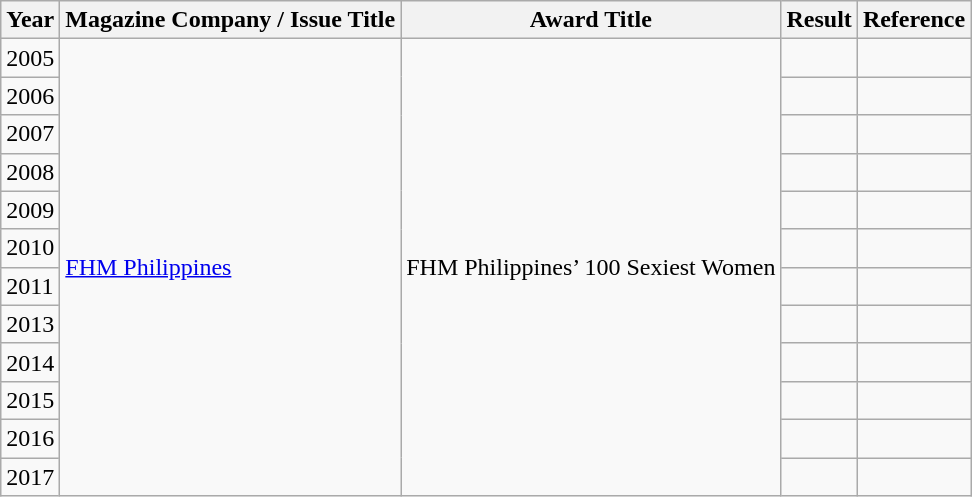<table class="wikitable">
<tr>
<th>Year</th>
<th>Magazine Company / Issue Title</th>
<th>Award Title</th>
<th>Result</th>
<th>Reference</th>
</tr>
<tr>
<td rowspan=1>2005</td>
<td Rowspan="12"><a href='#'>FHM Philippines</a></td>
<td Rowspan="12">FHM Philippines’ 100 Sexiest Women</td>
<td></td>
<td></td>
</tr>
<tr>
<td rowspan=1>2006</td>
<td></td>
<td></td>
</tr>
<tr>
<td rowspan=1>2007</td>
<td></td>
<td></td>
</tr>
<tr>
<td rowspan=1>2008</td>
<td></td>
<td></td>
</tr>
<tr>
<td rowspan=1>2009</td>
<td></td>
<td></td>
</tr>
<tr>
<td rowspan=1>2010</td>
<td></td>
<td></td>
</tr>
<tr>
<td rowspan=1>2011</td>
<td></td>
<td></td>
</tr>
<tr>
<td rowspan=1>2013</td>
<td></td>
<td></td>
</tr>
<tr>
<td rowspan=1>2014</td>
<td></td>
<td></td>
</tr>
<tr>
<td rowspan=1>2015</td>
<td></td>
<td></td>
</tr>
<tr>
<td rowspan=1>2016</td>
<td></td>
<td></td>
</tr>
<tr>
<td rowspan=1>2017</td>
<td></td>
<td></td>
</tr>
</table>
